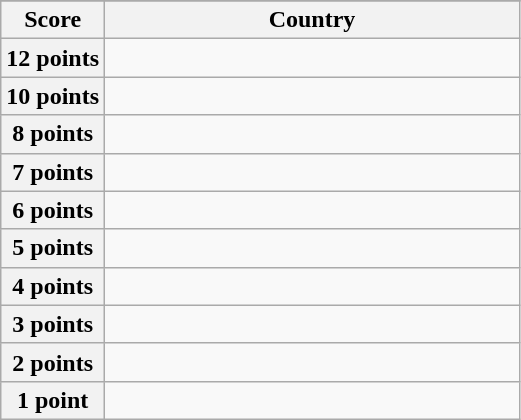<table class="wikitable">
<tr>
</tr>
<tr>
<th scope="col" width="20%">Score</th>
<th scope="col">Country</th>
</tr>
<tr>
<th scope="row">12 points</th>
<td></td>
</tr>
<tr>
<th scope="row">10 points</th>
<td></td>
</tr>
<tr>
<th scope="row">8 points</th>
<td></td>
</tr>
<tr>
<th scope="row">7 points</th>
<td></td>
</tr>
<tr>
<th scope="row">6 points</th>
<td></td>
</tr>
<tr>
<th scope="row">5 points</th>
<td></td>
</tr>
<tr>
<th scope="row">4 points</th>
<td></td>
</tr>
<tr>
<th scope="row">3 points</th>
<td></td>
</tr>
<tr>
<th scope="row">2 points</th>
<td></td>
</tr>
<tr>
<th scope="row">1 point</th>
<td></td>
</tr>
</table>
